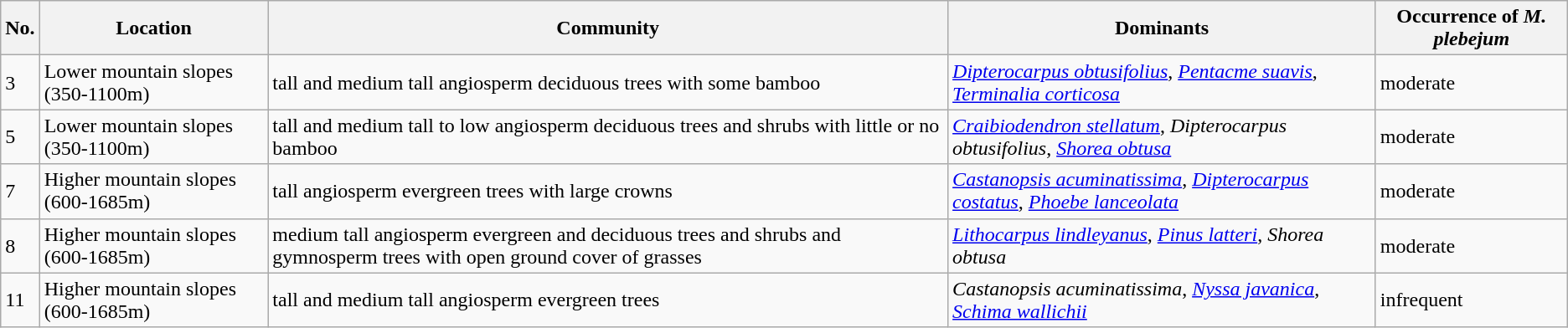<table class="wikitable">
<tr>
<th>No.</th>
<th>Location</th>
<th>Community</th>
<th>Dominants</th>
<th>Occurrence of <em>M. plebejum</em></th>
</tr>
<tr>
<td>3</td>
<td>Lower mountain slopes (350-1100m)</td>
<td>tall and medium tall angiosperm deciduous trees with some bamboo</td>
<td><em><a href='#'>Dipterocarpus obtusifolius</a></em>, <em><a href='#'>Pentacme suavis</a></em>, <em><a href='#'>Terminalia corticosa</a></em></td>
<td>moderate</td>
</tr>
<tr>
<td>5</td>
<td>Lower mountain slopes (350-1100m)</td>
<td>tall and medium tall to low angiosperm deciduous trees and shrubs with little or no bamboo</td>
<td><em><a href='#'>Craibiodendron stellatum</a></em>, <em>Dipterocarpus obtusifolius</em>, <em><a href='#'>Shorea obtusa</a></em></td>
<td>moderate</td>
</tr>
<tr>
<td>7</td>
<td>Higher mountain slopes (600-1685m)</td>
<td>tall angiosperm evergreen trees with large crowns</td>
<td><em><a href='#'>Castanopsis acuminatissima</a></em>, <em><a href='#'>Dipterocarpus costatus</a></em>, <em><a href='#'>Phoebe lanceolata</a></em></td>
<td>moderate</td>
</tr>
<tr>
<td>8</td>
<td>Higher mountain slopes (600-1685m)</td>
<td>medium tall angiosperm evergreen and deciduous trees and shrubs and gymnosperm trees with open ground cover of grasses</td>
<td><em><a href='#'>Lithocarpus lindleyanus</a></em>, <em><a href='#'>Pinus latteri</a></em>, <em>Shorea obtusa</em></td>
<td>moderate</td>
</tr>
<tr>
<td>11</td>
<td>Higher mountain slopes (600-1685m)</td>
<td>tall and medium tall angiosperm evergreen trees</td>
<td><em>Castanopsis acuminatissima</em>, <em><a href='#'>Nyssa javanica</a></em>, <em><a href='#'>Schima wallichii</a></em></td>
<td>infrequent</td>
</tr>
</table>
